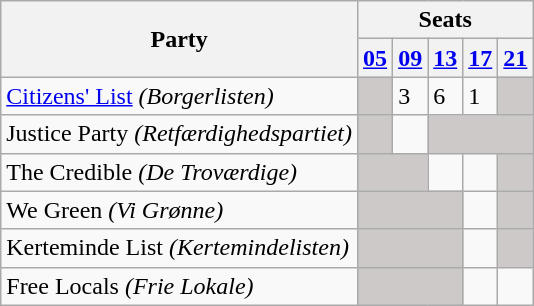<table class="wikitable">
<tr>
<th rowspan=2>Party</th>
<th colspan=11>Seats</th>
</tr>
<tr>
<th><a href='#'>05</a></th>
<th><a href='#'>09</a></th>
<th><a href='#'>13</a></th>
<th><a href='#'>17</a></th>
<th><a href='#'>21</a></th>
</tr>
<tr>
<td><a href='#'>Citizens' List</a> <em>(Borgerlisten)</em></td>
<td style="background:#CDC9C9;"></td>
<td>3</td>
<td>6</td>
<td>1</td>
<td style="background:#CDC9C9;"></td>
</tr>
<tr>
<td>Justice Party <em>(Retfærdighedspartiet)</em></td>
<td style="background:#CDC9C9;"></td>
<td></td>
<td style="background:#CDC9C9;" colspan=3></td>
</tr>
<tr>
<td>The Credible <em>(De Troværdige)</em></td>
<td style="background:#CDC9C9;" colspan=2></td>
<td></td>
<td></td>
<td style="background:#CDC9C9;"></td>
</tr>
<tr>
<td>We Green <em>(Vi Grønne)</em></td>
<td style="background:#CDC9C9;" colspan=3></td>
<td></td>
<td style="background:#CDC9C9;"></td>
</tr>
<tr>
<td>Kerteminde List <em>(Kertemindelisten)</em></td>
<td style="background:#CDC9C9;" colspan=3></td>
<td></td>
<td style="background:#CDC9C9;"></td>
</tr>
<tr>
<td>Free Locals <em>(Frie Lokale)</em></td>
<td style="background:#CDC9C9;" colspan=3></td>
<td></td>
</tr>
</table>
